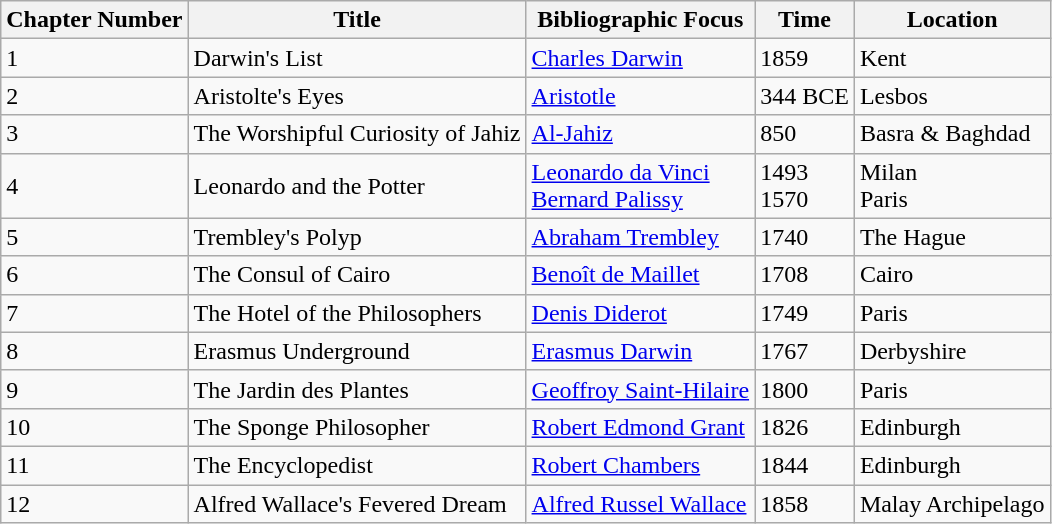<table class="wikitable">
<tr>
<th>Chapter Number</th>
<th>Title</th>
<th>Bibliographic Focus</th>
<th>Time</th>
<th>Location</th>
</tr>
<tr>
<td>1</td>
<td>Darwin's List</td>
<td><a href='#'>Charles Darwin</a></td>
<td>1859</td>
<td>Kent</td>
</tr>
<tr>
<td>2</td>
<td>Aristolte's Eyes</td>
<td><a href='#'>Aristotle</a></td>
<td>344 BCE</td>
<td>Lesbos</td>
</tr>
<tr>
<td>3</td>
<td>The Worshipful Curiosity of Jahiz</td>
<td><a href='#'>Al-Jahiz</a></td>
<td>850</td>
<td>Basra & Baghdad</td>
</tr>
<tr>
<td>4</td>
<td>Leonardo and the Potter</td>
<td><a href='#'>Leonardo da Vinci</a><br><a href='#'>Bernard Palissy</a></td>
<td>1493<br>1570</td>
<td>Milan<br>Paris</td>
</tr>
<tr>
<td>5</td>
<td>Trembley's Polyp</td>
<td><a href='#'>Abraham Trembley</a></td>
<td>1740</td>
<td>The Hague</td>
</tr>
<tr>
<td>6</td>
<td>The Consul of Cairo</td>
<td><a href='#'>Benoît de Maillet</a></td>
<td>1708</td>
<td>Cairo</td>
</tr>
<tr>
<td>7</td>
<td>The Hotel of the Philosophers</td>
<td><a href='#'>Denis Diderot</a></td>
<td>1749</td>
<td>Paris</td>
</tr>
<tr>
<td>8</td>
<td>Erasmus Underground</td>
<td><a href='#'>Erasmus Darwin</a></td>
<td>1767</td>
<td>Derbyshire</td>
</tr>
<tr>
<td>9</td>
<td>The Jardin des Plantes</td>
<td><a href='#'>Geoffroy Saint-Hilaire</a></td>
<td>1800</td>
<td>Paris</td>
</tr>
<tr>
<td>10</td>
<td>The Sponge Philosopher</td>
<td><a href='#'>Robert Edmond Grant</a></td>
<td>1826</td>
<td>Edinburgh</td>
</tr>
<tr>
<td>11</td>
<td>The Encyclopedist</td>
<td><a href='#'>Robert Chambers</a></td>
<td>1844</td>
<td>Edinburgh</td>
</tr>
<tr>
<td>12</td>
<td>Alfred Wallace's Fevered Dream</td>
<td><a href='#'>Alfred Russel Wallace</a></td>
<td>1858</td>
<td>Malay Archipelago</td>
</tr>
</table>
